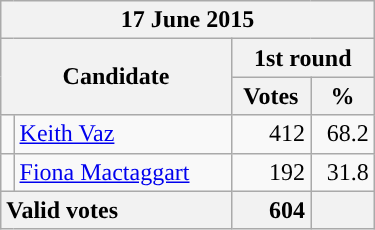<table class="wikitable" style="min-width:250px">
<tr>
<th colspan="4">17 June 2015</th>
</tr>
<tr>
<th colspan="2" rowspan="2">Candidate</th>
<th colspan="2">1st round</th>
</tr>
<tr>
<th>Votes</th>
<th>%</th>
</tr>
<tr>
<td style="color:inherit;background-color: "></td>
<td><a href='#'>Keith Vaz</a></td>
<td align="right">412</td>
<td align="right">68.2</td>
</tr>
<tr>
<td style="color:inherit;background-color: "></td>
<td><a href='#'>Fiona Mactaggart</a></td>
<td align="right">192</td>
<td align="right">31.8</td>
</tr>
<tr>
<th colspan="2" style="text-align:left;"><strong>Valid votes</strong></th>
<th style="text-align:right;">604</th>
<th></th>
</tr>
</table>
